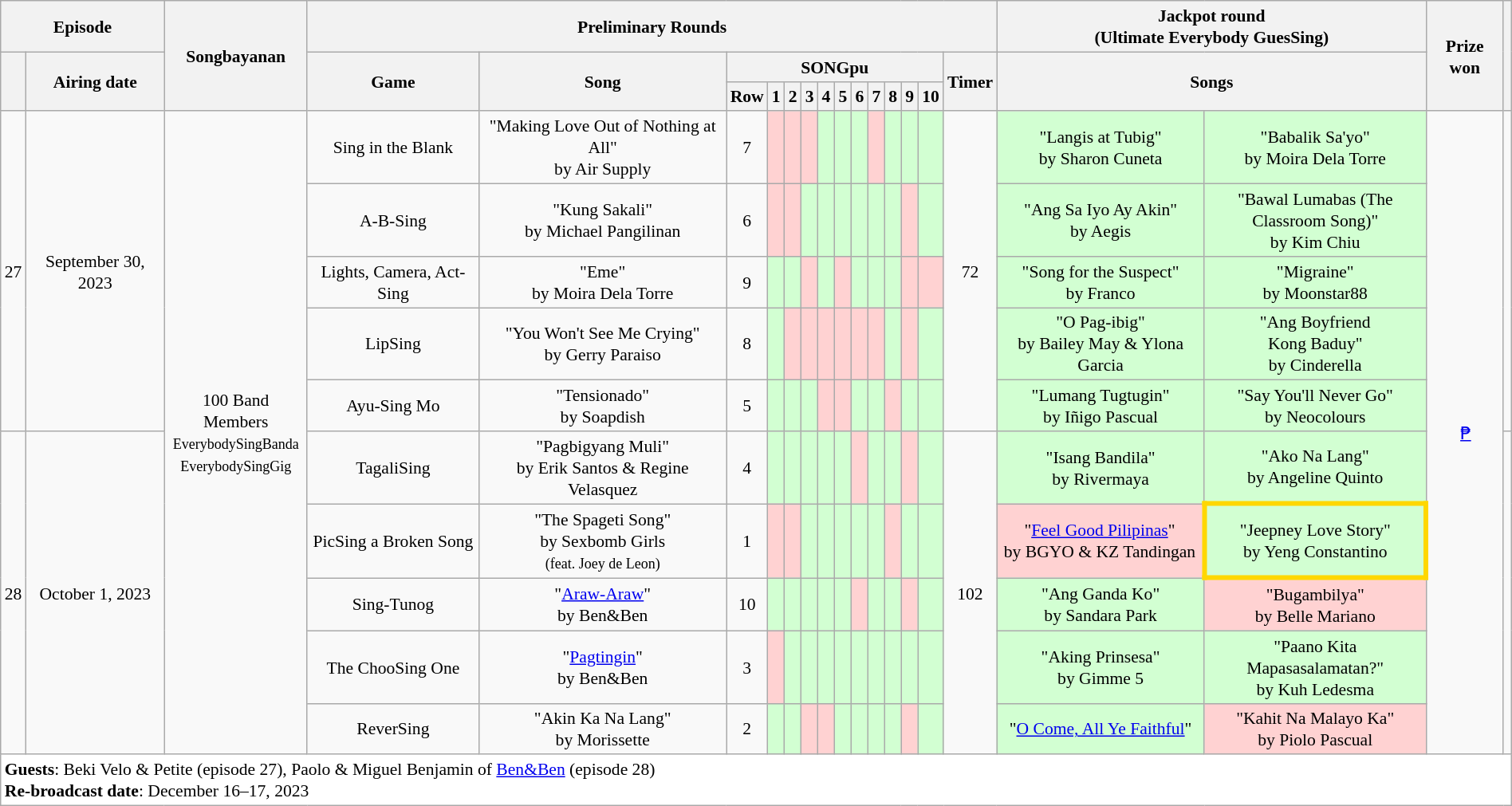<table class="wikitable" style="text-align:center; font-size:90%; line-height:18px;" width="100%">
<tr>
<th colspan="2">Episode</th>
<th rowspan="3">Songbayanan</th>
<th colspan="14">Preliminary Rounds</th>
<th colspan="2">Jackpot round<br><strong>(Ultimate Everybody GuesSing)</strong></th>
<th rowspan="3">Prize won</th>
<th rowspan="3"></th>
</tr>
<tr>
<th rowspan="2"></th>
<th rowspan="2">Airing date</th>
<th rowspan="2">Game</th>
<th rowspan="2">Song</th>
<th colspan="11">SONGpu</th>
<th rowspan="2">Timer</th>
<th colspan="2" rowspan="2">Songs</th>
</tr>
<tr>
<th>Row</th>
<th>1</th>
<th>2</th>
<th>3</th>
<th>4</th>
<th>5</th>
<th>6</th>
<th>7</th>
<th>8</th>
<th>9</th>
<th>10</th>
</tr>
<tr>
<td rowspan="5">27</td>
<td rowspan="5">September 30, 2023</td>
<td rowspan="10">100 Band Members<br><small>EverybodySingBanda<br>EverybodySingGig</small></td>
<td>Sing in the Blank</td>
<td>"Making Love Out of Nothing at All"<br>by Air Supply</td>
<td>7</td>
<td style="background:#FFD2D2"></td>
<td style="background:#FFD2D2"></td>
<td style="background:#FFD2D2"></td>
<td style="background:#D2FFD2"></td>
<td style="background:#D2FFD2"></td>
<td style="background:#D2FFD2"></td>
<td style="background:#FFD2D2"></td>
<td style="background:#D2FFD2"></td>
<td style="background:#D2FFD2"></td>
<td style="background:#D2FFD2"></td>
<td rowspan="5">72<br></td>
<td style="background:#D2FFD2">"Langis at Tubig"<br>by Sharon Cuneta</td>
<td style="background:#D2FFD2">"Babalik Sa'yo"<br>by Moira Dela Torre</td>
<td rowspan="10"><a href='#'>₱</a></td>
<td rowspan="5"><br></td>
</tr>
<tr>
<td>A-B-Sing</td>
<td>"Kung Sakali"<br>by Michael Pangilinan</td>
<td>6</td>
<td style="background:#FFD2D2"></td>
<td style="background:#FFD2D2"></td>
<td style="background:#D2FFD2"></td>
<td style="background:#D2FFD2"></td>
<td style="background:#D2FFD2"></td>
<td style="background:#D2FFD2"></td>
<td style="background:#D2FFD2"></td>
<td style="background:#D2FFD2"></td>
<td style="background:#FFD2D2"></td>
<td style="background:#D2FFD2"></td>
<td style="background:#D2FFD2">"Ang Sa Iyo Ay Akin"<br>by Aegis</td>
<td style="background:#D2FFD2">"Bawal Lumabas (The<br>Classroom Song)"<br>by Kim Chiu</td>
</tr>
<tr>
<td>Lights, Camera, Act-Sing</td>
<td>"Eme"<br>by Moira Dela Torre</td>
<td>9</td>
<td style="background:#D2FFD2"></td>
<td style="background:#D2FFD2"></td>
<td style="background:#FFD2D2"></td>
<td style="background:#D2FFD2"></td>
<td style="background:#FFD2D2"></td>
<td style="background:#D2FFD2"></td>
<td style="background:#D2FFD2"></td>
<td style="background:#D2FFD2"></td>
<td style="background:#FFD2D2"></td>
<td style="background:#FFD2D2"></td>
<td style="background:#D2FFD2">"Song for the Suspect"<br>by Franco</td>
<td style="background:#D2FFD2">"Migraine"<br>by Moonstar88</td>
</tr>
<tr>
<td>LipSing</td>
<td>"You Won't See Me Crying"<br>by Gerry Paraiso</td>
<td>8</td>
<td style="background:#D2FFD2"></td>
<td style="background:#FFD2D2"></td>
<td style="background:#FFD2D2"></td>
<td style="background:#FFD2D2"></td>
<td style="background:#FFD2D2"></td>
<td style="background:#FFD2D2"></td>
<td style="background:#FFD2D2"></td>
<td style="background:#D2FFD2"></td>
<td style="background:#FFD2D2"></td>
<td style="background:#D2FFD2"></td>
<td style="background:#D2FFD2">"O Pag-ibig"<br>by Bailey May & Ylona Garcia</td>
<td style="background:#D2FFD2">"Ang Boyfriend<br>Kong Baduy"<br>by Cinderella</td>
</tr>
<tr>
<td>Ayu-Sing Mo</td>
<td>"Tensionado"<br>by Soapdish</td>
<td>5</td>
<td style="background:#D2FFD2"></td>
<td style="background:#D2FFD2"></td>
<td style="background:#D2FFD2"></td>
<td style="background:#FFD2D2"></td>
<td style="background:#FFD2D2"></td>
<td style="background:#D2FFD2"></td>
<td style="background:#D2FFD2"></td>
<td style="background:#FFD2D2"></td>
<td style="background:#D2FFD2"></td>
<td style="background:#D2FFD2"></td>
<td style="background:#D2FFD2">"Lumang Tugtugin"<br>by Iñigo Pascual</td>
<td style="background:#D2FFD2">"Say You'll Never Go"<br>by Neocolours</td>
</tr>
<tr>
<td rowspan="5">28</td>
<td rowspan="5">October 1, 2023</td>
<td>TagaliSing</td>
<td>"Pagbigyang Muli"<br>by Erik Santos & Regine Velasquez</td>
<td>4</td>
<td style="background:#D2FFD2"></td>
<td style="background:#D2FFD2"></td>
<td style="background:#D2FFD2"></td>
<td style="background:#D2FFD2"></td>
<td style="background:#D2FFD2"></td>
<td style="background:#FFD2D2"></td>
<td style="background:#D2FFD2"></td>
<td style="background:#D2FFD2"></td>
<td style="background:#FFD2D2"></td>
<td style="background:#D2FFD2"></td>
<td rowspan="5">102<br></td>
<td style="background:#D2FFD2">"Isang Bandila"<br>by Rivermaya</td>
<td style="background:#D2FFD2">"Ako Na Lang"<br>by Angeline Quinto</td>
<td rowspan="5"><br></td>
</tr>
<tr>
<td>PicSing a Broken Song</td>
<td>"The Spageti Song"<br>by Sexbomb Girls<br><small>(feat. Joey de Leon)</small></td>
<td>1</td>
<td style="background:#FFD2D2"></td>
<td style="background:#FFD2D2"></td>
<td style="background:#D2FFD2"></td>
<td style="background:#D2FFD2"></td>
<td style="background:#D2FFD2"></td>
<td style="background:#D2FFD2"></td>
<td style="background:#D2FFD2"></td>
<td style="background:#FFD2D2"></td>
<td style="background:#D2FFD2"></td>
<td style="background:#D2FFD2"></td>
<td style="background:#FFD2D2">"<a href='#'>Feel Good Pilipinas</a>"<br>by BGYO & KZ Tandingan</td>
<td style="background: #D2FFD2; border:solid 4px #FFD700;">"Jeepney Love Story"<br>by Yeng Constantino</td>
</tr>
<tr>
<td>Sing-Tunog</td>
<td>"<a href='#'>Araw-Araw</a>"<br>by Ben&Ben</td>
<td>10</td>
<td style="background:#D2FFD2"></td>
<td style="background:#D2FFD2"></td>
<td style="background:#D2FFD2"></td>
<td style="background:#D2FFD2"></td>
<td style="background:#D2FFD2"></td>
<td style="background:#FFD2D2"></td>
<td style="background:#D2FFD2"></td>
<td style="background:#D2FFD2"></td>
<td style="background:#FFD2D2"></td>
<td style="background:#D2FFD2"></td>
<td style="background:#D2FFD2">"Ang Ganda Ko"<br>by Sandara Park</td>
<td style="background:#FFD2D2">"Bugambilya"<br>by Belle Mariano</td>
</tr>
<tr>
<td>The ChooSing One</td>
<td>"<a href='#'>Pagtingin</a>"<br>by Ben&Ben</td>
<td>3</td>
<td style="background:#FFD2D2"></td>
<td style="background:#D2FFD2"></td>
<td style="background:#D2FFD2"></td>
<td style="background:#D2FFD2"></td>
<td style="background:#D2FFD2"></td>
<td style="background:#D2FFD2"></td>
<td style="background:#D2FFD2"></td>
<td style="background:#D2FFD2"></td>
<td style="background:#D2FFD2"></td>
<td style="background:#D2FFD2"></td>
<td style="background:#D2FFD2">"Aking Prinsesa"<br>by Gimme 5</td>
<td style="background:#D2FFD2">"Paano Kita Mapasasalamatan?"<br>by Kuh Ledesma</td>
</tr>
<tr>
<td>ReverSing</td>
<td>"Akin Ka Na Lang"<br>by Morissette</td>
<td>2</td>
<td style="background:#D2FFD2"></td>
<td style="background:#D2FFD2"></td>
<td style="background:#FFD2D2"></td>
<td style="background:#FFD2D2"></td>
<td style="background:#D2FFD2"></td>
<td style="background:#D2FFD2"></td>
<td style="background:#D2FFD2"></td>
<td style="background:#D2FFD2"></td>
<td style="background:#FFD2D2"></td>
<td style="background:#D2FFD2"></td>
<td style="background:#D2FFD2">"<a href='#'>O Come, All Ye Faithful</a>"</td>
<td style="background:#FFD2D2">"Kahit Na Malayo Ka"<br>by Piolo Pascual</td>
</tr>
<tr>
<td colspan="21" style="background:white;" align="left"><strong>Guests</strong>: Beki Velo & Petite (episode 27), Paolo & Miguel Benjamin of <a href='#'>Ben&Ben</a> (episode 28)<br><strong>Re-broadcast date</strong>: December 16–17, 2023</td>
</tr>
</table>
